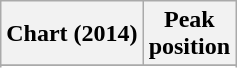<table class="wikitable sortable plainrowheaders" style="text-align:center">
<tr>
<th scope="col">Chart (2014)</th>
<th scope="col">Peak<br>position</th>
</tr>
<tr>
</tr>
<tr>
</tr>
<tr>
</tr>
</table>
